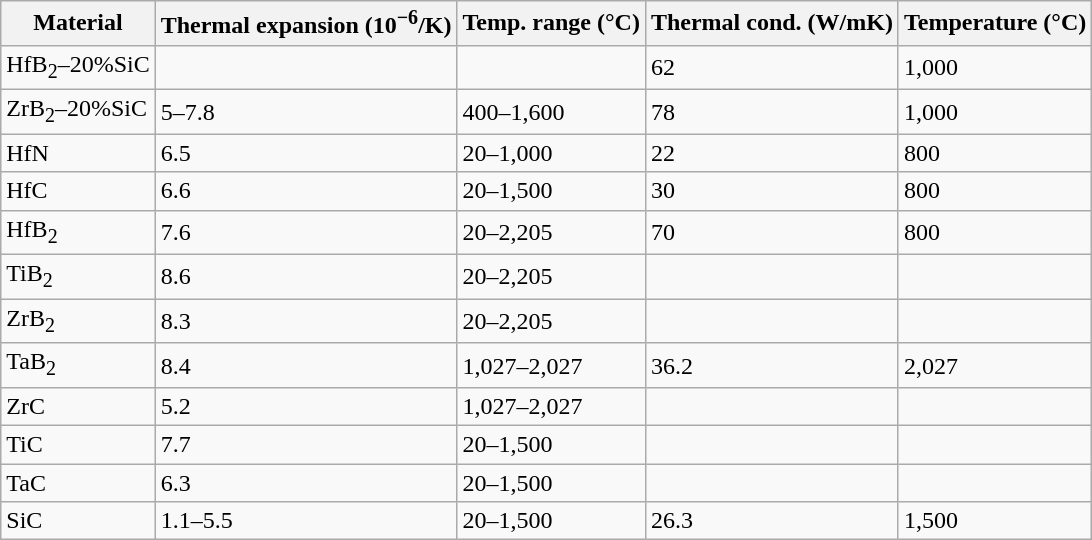<table class="wikitable">
<tr>
<th>Material</th>
<th>Thermal expansion (10<sup>−6</sup>/K)</th>
<th>Temp. range (°C)</th>
<th>Thermal cond. (W/mK)</th>
<th>Temperature (°C)</th>
</tr>
<tr>
<td>HfB<sub>2</sub>–20%SiC</td>
<td></td>
<td></td>
<td>62</td>
<td>1,000</td>
</tr>
<tr>
<td>ZrB<sub>2</sub>–20%SiC</td>
<td>5–7.8</td>
<td>400–1,600</td>
<td>78</td>
<td>1,000</td>
</tr>
<tr>
<td>HfN</td>
<td>6.5</td>
<td>20–1,000</td>
<td>22</td>
<td>800</td>
</tr>
<tr>
<td>HfC</td>
<td>6.6</td>
<td>20–1,500</td>
<td>30</td>
<td>800</td>
</tr>
<tr>
<td>HfB<sub>2</sub></td>
<td>7.6</td>
<td>20–2,205</td>
<td>70</td>
<td>800</td>
</tr>
<tr>
<td>TiB<sub>2</sub></td>
<td>8.6</td>
<td>20–2,205</td>
<td></td>
<td></td>
</tr>
<tr>
<td>ZrB<sub>2</sub></td>
<td>8.3</td>
<td>20–2,205</td>
<td></td>
<td></td>
</tr>
<tr>
<td>TaB<sub>2</sub></td>
<td>8.4</td>
<td>1,027–2,027</td>
<td>36.2</td>
<td>2,027</td>
</tr>
<tr>
<td>ZrC</td>
<td>5.2</td>
<td>1,027–2,027</td>
<td></td>
<td></td>
</tr>
<tr>
<td>TiC</td>
<td>7.7</td>
<td>20–1,500</td>
<td></td>
<td></td>
</tr>
<tr>
<td>TaC</td>
<td>6.3</td>
<td>20–1,500</td>
<td></td>
<td></td>
</tr>
<tr>
<td>SiC</td>
<td>1.1–5.5</td>
<td>20–1,500</td>
<td>26.3</td>
<td>1,500</td>
</tr>
</table>
